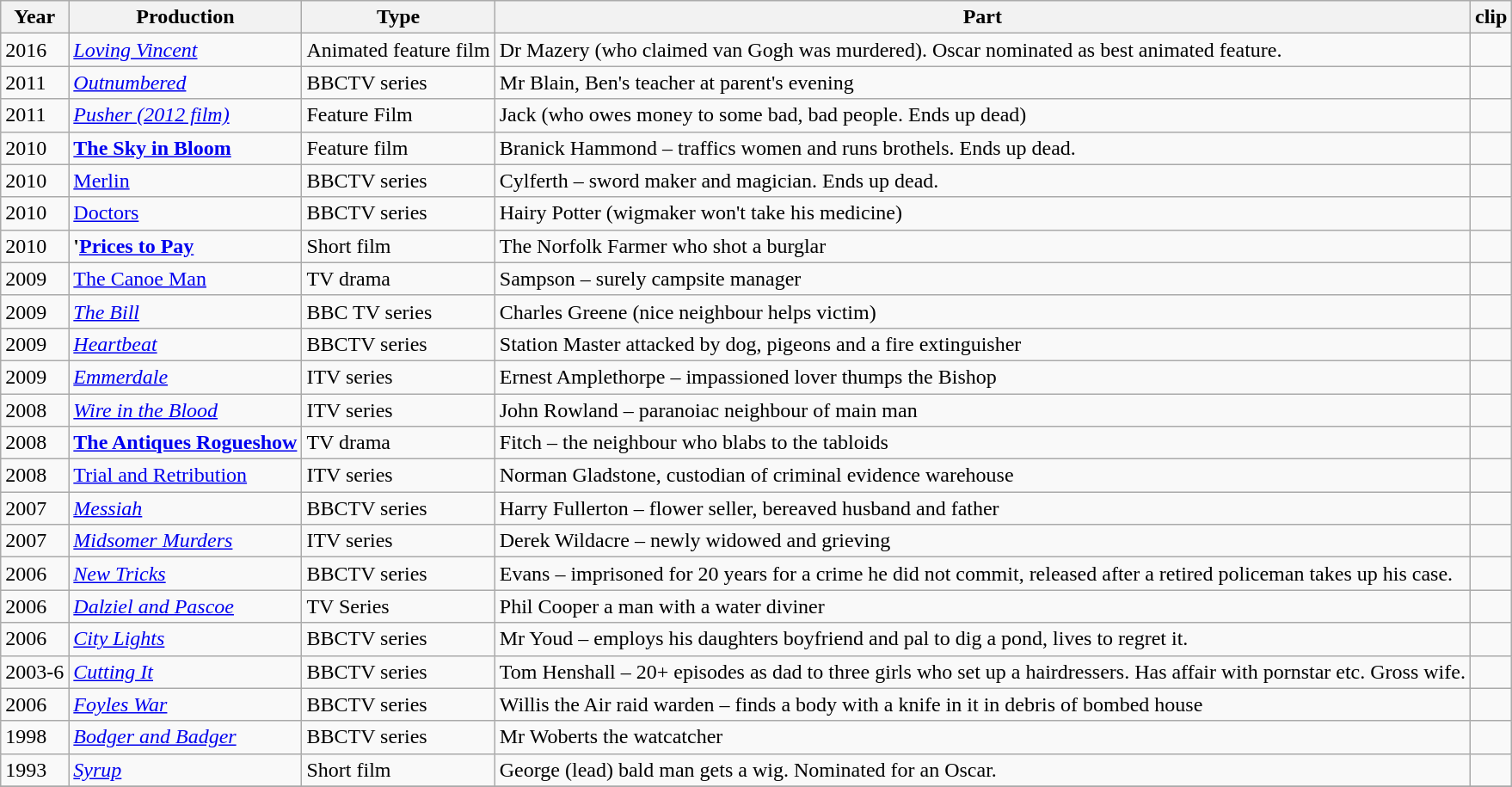<table class="wikitable">
<tr>
<th>Year</th>
<th>Production</th>
<th>Type</th>
<th>Part</th>
<th>clip</th>
</tr>
<tr>
<td>2016</td>
<td><em><a href='#'>Loving Vincent</a></em></td>
<td>Animated feature film</td>
<td>Dr Mazery (who claimed van Gogh was murdered). Oscar nominated as best animated feature.</td>
<td></td>
</tr>
<tr>
<td>2011</td>
<td><em><a href='#'>Outnumbered</a></em></td>
<td>BBCTV series</td>
<td>Mr Blain, Ben's teacher at parent's evening</td>
<td></td>
</tr>
<tr>
<td>2011</td>
<td><em><a href='#'>Pusher (2012 film)</a></em></td>
<td>Feature Film</td>
<td>Jack (who owes money to some bad, bad people. Ends up dead)</td>
<td></td>
</tr>
<tr>
<td>2010</td>
<td><strong><a href='#'>The Sky in Bloom</a><em></td>
<td>Feature film</td>
<td>Branick Hammond – traffics women and runs brothels. Ends up dead.</td>
<td></td>
</tr>
<tr>
<td>2010</td>
<td></em><a href='#'>Merlin</a><em></td>
<td>BBCTV series</td>
<td>Cylferth – sword maker and magician. Ends up dead.</td>
<td></td>
</tr>
<tr>
<td>2010</td>
<td></strong><a href='#'>Doctors</a></em></td>
<td>BBCTV series</td>
<td>Hairy Potter (wigmaker won't take his medicine)</td>
<td></td>
</tr>
<tr>
<td>2010</td>
<td><strong>'<a href='#'>Prices to Pay</a><em></td>
<td>Short film</td>
<td>The Norfolk Farmer who shot a burglar</td>
<td></td>
</tr>
<tr>
<td>2009</td>
<td></strong><a href='#'>The Canoe Man</a></em></td>
<td>TV drama</td>
<td>Sampson – surely campsite manager</td>
<td></td>
</tr>
<tr>
<td>2009</td>
<td><em><a href='#'>The Bill</a></em></td>
<td>BBC TV series</td>
<td>Charles Greene (nice neighbour helps victim)</td>
<td></td>
</tr>
<tr>
<td>2009</td>
<td><em><a href='#'>Heartbeat</a></em></td>
<td>BBCTV series</td>
<td>Station Master attacked by dog, pigeons and a fire extinguisher</td>
<td></td>
</tr>
<tr>
<td>2009</td>
<td><em><a href='#'>Emmerdale</a></em></td>
<td>ITV series</td>
<td>Ernest Amplethorpe – impassioned lover thumps the Bishop</td>
<td></td>
</tr>
<tr>
<td>2008</td>
<td><em><a href='#'>Wire in the Blood</a></em></td>
<td>ITV series</td>
<td>John Rowland – paranoiac neighbour of main man</td>
<td></td>
</tr>
<tr>
<td>2008</td>
<td><strong><a href='#'>The Antiques Rogueshow</a><em></td>
<td>TV drama</td>
<td>Fitch – the neighbour who blabs to the tabloids</td>
<td></td>
</tr>
<tr>
<td>2008</td>
<td></strong><a href='#'>Trial and Retribution</a></em></td>
<td>ITV series</td>
<td>Norman Gladstone, custodian of criminal evidence warehouse</td>
<td></td>
</tr>
<tr>
<td>2007</td>
<td><em><a href='#'>Messiah</a></em></td>
<td>BBCTV series</td>
<td>Harry Fullerton – flower seller, bereaved husband and father</td>
<td></td>
</tr>
<tr>
<td>2007</td>
<td><em><a href='#'>Midsomer Murders</a></em></td>
<td>ITV series</td>
<td>Derek Wildacre – newly widowed and grieving</td>
<td></td>
</tr>
<tr>
<td>2006</td>
<td><em><a href='#'>New Tricks</a></em></td>
<td>BBCTV series</td>
<td>Evans – imprisoned for 20 years for a crime he did not commit, released after a retired policeman takes up his case.</td>
<td></td>
</tr>
<tr>
<td>2006</td>
<td><em><a href='#'>Dalziel and Pascoe</a></em></td>
<td>TV Series</td>
<td>Phil Cooper a man with a water diviner</td>
<td></td>
</tr>
<tr>
<td>2006</td>
<td><em><a href='#'>City Lights</a></em></td>
<td>BBCTV series</td>
<td>Mr Youd – employs his daughters boyfriend and pal to dig a pond, lives to regret it.</td>
<td></td>
</tr>
<tr>
<td>2003-6</td>
<td><em><a href='#'>Cutting It</a></em></td>
<td>BBCTV series</td>
<td>Tom Henshall – 20+ episodes as dad to three girls who set up a hairdressers. Has affair with pornstar etc. Gross wife.</td>
<td></td>
</tr>
<tr>
<td>2006</td>
<td><em><a href='#'>Foyles War</a></em></td>
<td>BBCTV series</td>
<td>Willis the Air raid warden – finds a body with a knife in it in debris of bombed house</td>
<td></td>
</tr>
<tr>
<td>1998</td>
<td><em><a href='#'>Bodger and Badger</a></em></td>
<td>BBCTV series</td>
<td>Mr Woberts the watcatcher</td>
<td></td>
</tr>
<tr>
<td>1993</td>
<td><em><a href='#'>Syrup</a></em></td>
<td>Short film</td>
<td>George (lead) bald man gets a wig. Nominated for an Oscar.</td>
<td></td>
</tr>
<tr>
</tr>
</table>
